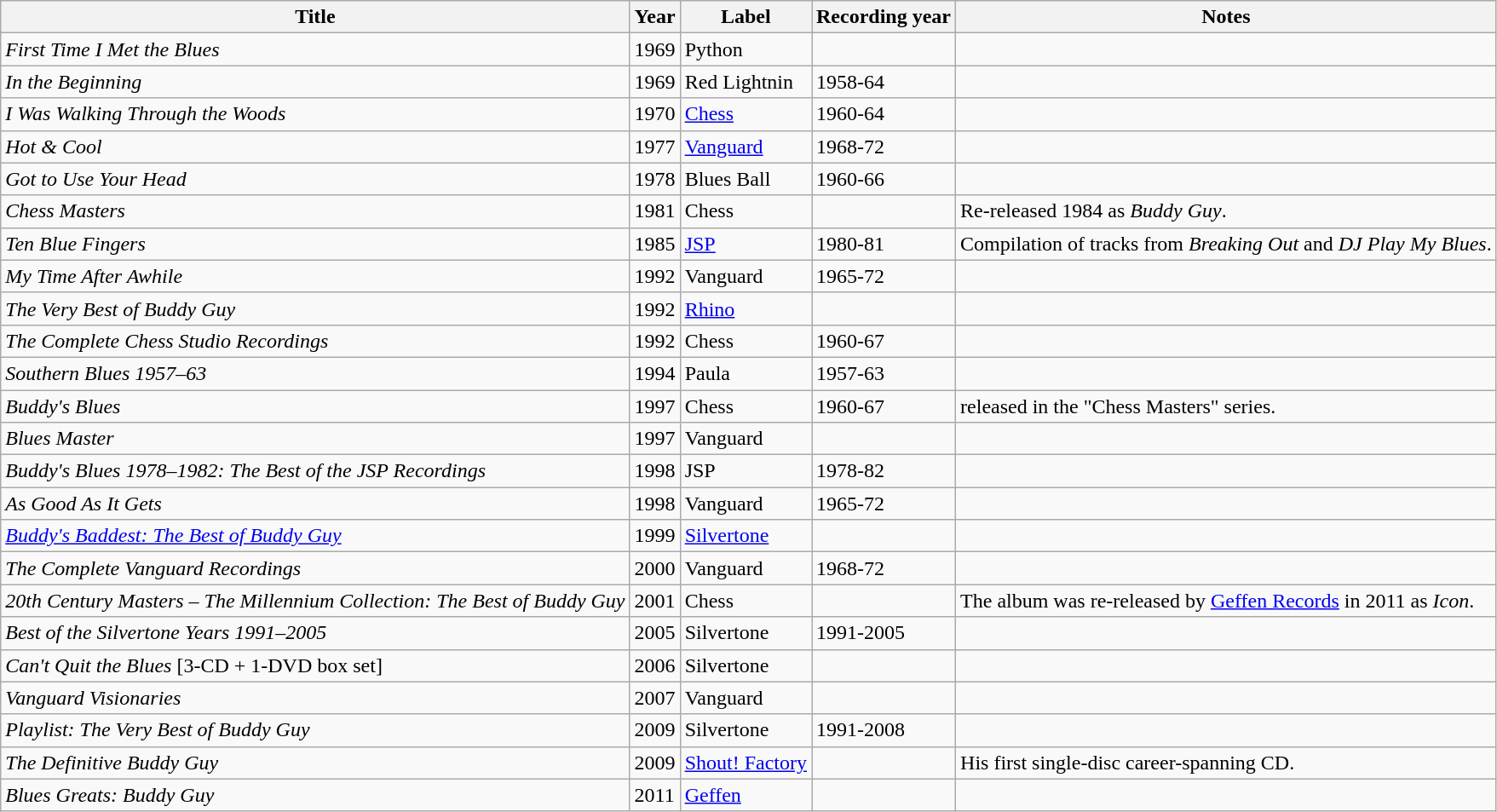<table class="wikitable">
<tr>
<th>Title</th>
<th>Year</th>
<th>Label</th>
<th>Recording year</th>
<th>Notes</th>
</tr>
<tr>
<td><em>First Time I Met the Blues</em></td>
<td>1969</td>
<td>Python</td>
<td></td>
<td></td>
</tr>
<tr>
<td><em>In the Beginning</em></td>
<td>1969</td>
<td>Red Lightnin</td>
<td>1958-64</td>
<td></td>
</tr>
<tr>
<td><em>I Was Walking Through the Woods</em></td>
<td>1970</td>
<td><a href='#'>Chess</a></td>
<td>1960-64</td>
<td></td>
</tr>
<tr>
<td><em>Hot & Cool</em></td>
<td>1977</td>
<td><a href='#'>Vanguard</a></td>
<td>1968-72</td>
<td></td>
</tr>
<tr>
<td><em>Got to Use Your Head</em></td>
<td>1978</td>
<td>Blues Ball</td>
<td>1960-66</td>
<td></td>
</tr>
<tr>
<td><em>Chess Masters</em></td>
<td>1981</td>
<td>Chess</td>
<td></td>
<td>Re-released 1984 as <em>Buddy Guy</em>.</td>
</tr>
<tr>
<td><em>Ten Blue Fingers</em></td>
<td>1985</td>
<td><a href='#'>JSP</a></td>
<td>1980-81</td>
<td>Compilation of tracks from <em>Breaking Out</em> and <em>DJ Play My Blues</em>.</td>
</tr>
<tr>
<td><em>My Time After Awhile</em></td>
<td>1992</td>
<td>Vanguard</td>
<td>1965-72</td>
<td></td>
</tr>
<tr>
<td><em>The Very Best of Buddy Guy</em></td>
<td>1992</td>
<td><a href='#'>Rhino</a></td>
<td></td>
<td></td>
</tr>
<tr>
<td><em>The Complete Chess Studio Recordings</em></td>
<td>1992</td>
<td>Chess</td>
<td>1960-67</td>
<td></td>
</tr>
<tr>
<td><em>Southern Blues 1957–63</em></td>
<td>1994</td>
<td>Paula</td>
<td>1957-63</td>
<td></td>
</tr>
<tr>
<td><em>Buddy's Blues</em></td>
<td>1997</td>
<td>Chess</td>
<td>1960-67</td>
<td>released in the "Chess Masters" series.</td>
</tr>
<tr>
<td><em>Blues Master</em></td>
<td>1997</td>
<td>Vanguard</td>
<td></td>
<td></td>
</tr>
<tr>
<td><em>Buddy's Blues 1978–1982: The Best of the JSP Recordings</em></td>
<td>1998</td>
<td>JSP</td>
<td>1978-82</td>
<td></td>
</tr>
<tr>
<td><em>As Good As It Gets</em></td>
<td>1998</td>
<td>Vanguard</td>
<td>1965-72</td>
<td></td>
</tr>
<tr>
<td><em><a href='#'>Buddy's Baddest: The Best of Buddy Guy</a></em></td>
<td>1999</td>
<td><a href='#'>Silvertone</a></td>
<td></td>
<td></td>
</tr>
<tr>
<td><em>The Complete Vanguard Recordings</em></td>
<td>2000</td>
<td>Vanguard</td>
<td>1968-72</td>
<td></td>
</tr>
<tr>
<td><em>20th Century Masters – The Millennium Collection: The Best of Buddy Guy</em></td>
<td>2001</td>
<td>Chess</td>
<td></td>
<td>The album was re-released by <a href='#'>Geffen Records</a> in 2011 as <em>Icon</em>.</td>
</tr>
<tr>
<td><em>Best of the Silvertone Years 1991–2005</em></td>
<td>2005</td>
<td>Silvertone</td>
<td>1991-2005</td>
<td></td>
</tr>
<tr>
<td><em>Can't Quit the Blues</em> [3-CD + 1-DVD box set]</td>
<td>2006</td>
<td>Silvertone</td>
<td></td>
<td></td>
</tr>
<tr>
<td><em>Vanguard Visionaries</em></td>
<td>2007</td>
<td>Vanguard</td>
<td></td>
<td></td>
</tr>
<tr>
<td><em>Playlist: The Very Best of Buddy Guy</em></td>
<td>2009</td>
<td>Silvertone</td>
<td>1991-2008</td>
<td></td>
</tr>
<tr>
<td><em>The Definitive Buddy Guy</em></td>
<td>2009</td>
<td><a href='#'>Shout! Factory</a></td>
<td></td>
<td>His first single-disc career-spanning CD.</td>
</tr>
<tr>
<td><em>Blues Greats: Buddy Guy</em></td>
<td>2011</td>
<td><a href='#'>Geffen</a></td>
<td></td>
<td></td>
</tr>
</table>
